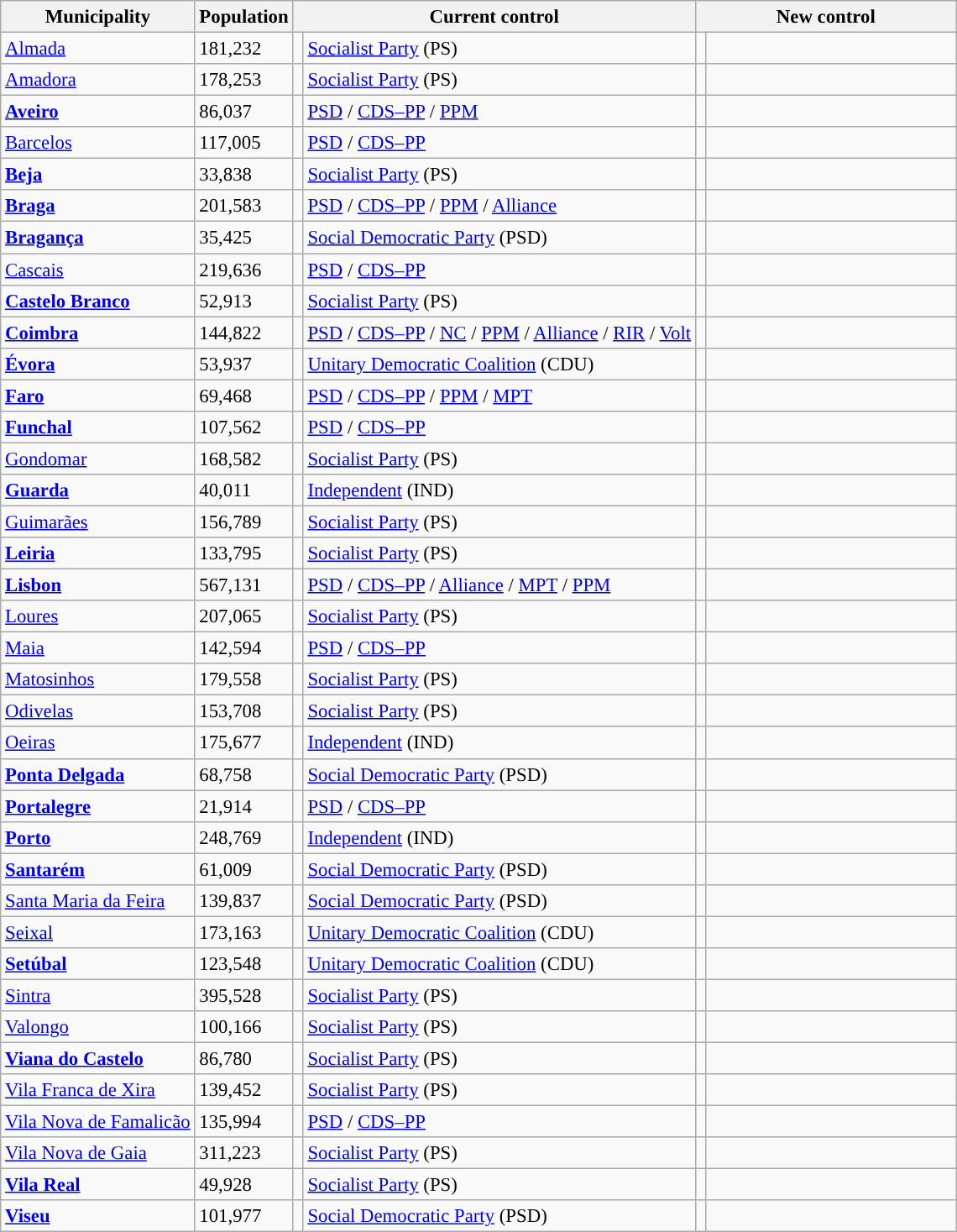<table class="wikitable sortable" style="font-size:95%;">
<tr>
<th>Municipality</th>
<th>Population</th>
<th colspan="2" style="width:200px;">Current control</th>
<th colspan="2" style="width:200px;">New control</th>
</tr>
<tr>
<td><a href='#'>Almada</a></td>
<td>181,232</td>
<td width="1" style="color:inherit;background:"></td>
<td><a href='#'>Socialist Party</a> (PS)</td>
<td width="1"></td>
<td></td>
</tr>
<tr>
<td><a href='#'>Amadora</a></td>
<td>178,253</td>
<td width="1" style="color:inherit;background:"></td>
<td><a href='#'>Socialist Party</a> (PS)</td>
<td width="1"></td>
<td></td>
</tr>
<tr>
<td><a href='#'><strong>Aveiro</strong></a></td>
<td>86,037</td>
<td width="1" style="color:inherit;background:"></td>
<td><a href='#'>PSD</a> / <a href='#'>CDS–PP</a> / <a href='#'>PPM</a></td>
<td width="1"></td>
<td></td>
</tr>
<tr>
<td><a href='#'>Barcelos</a></td>
<td>117,005</td>
<td width="1" style="color:inherit;background:"></td>
<td><a href='#'>PSD</a> / <a href='#'>CDS–PP</a></td>
<td width="1"></td>
<td></td>
</tr>
<tr>
<td><a href='#'><strong>Beja</strong></a></td>
<td>33,838</td>
<td width="1" style="color:inherit;background:"></td>
<td><a href='#'>Socialist Party</a> (PS)</td>
<td width="1"></td>
<td></td>
</tr>
<tr>
<td><strong><a href='#'>Braga</a></strong></td>
<td>201,583</td>
<td width="1" style="color:inherit;background:"></td>
<td><a href='#'>PSD</a> / <a href='#'>CDS–PP</a> / <a href='#'>PPM</a> / <a href='#'>Alliance</a></td>
<td width="1"></td>
<td></td>
</tr>
<tr>
<td><a href='#'><strong>Bragança</strong></a></td>
<td>35,425</td>
<td width="1" style="color:inherit;background:"></td>
<td><a href='#'>Social Democratic Party</a> (PSD)</td>
<td width="1"></td>
<td></td>
</tr>
<tr>
<td><a href='#'>Cascais</a></td>
<td>219,636</td>
<td width="1" style="color:inherit;background:"></td>
<td><a href='#'>PSD</a> / <a href='#'>CDS–PP</a></td>
<td width="1"></td>
<td></td>
</tr>
<tr>
<td><a href='#'><strong>Castelo Branco</strong></a></td>
<td>52,913</td>
<td width="1" style="color:inherit;background:"></td>
<td><a href='#'>Socialist Party</a> (PS)</td>
<td width="1"></td>
<td></td>
</tr>
<tr>
<td><strong><a href='#'>Coimbra</a></strong></td>
<td>144,822</td>
<td width="1" style="color:inherit;background:"></td>
<td><a href='#'>PSD</a> / <a href='#'>CDS–PP</a> / <a href='#'>NC</a> / <a href='#'>PPM</a> / <a href='#'>Alliance</a> / <a href='#'>RIR</a> / <a href='#'>Volt</a></td>
<td width="1"></td>
<td></td>
</tr>
<tr>
<td><strong><a href='#'>Évora</a></strong></td>
<td>53,937</td>
<td width="1" style="color:inherit;background:"></td>
<td><a href='#'>Unitary Democratic Coalition</a> (CDU)</td>
<td width="1"></td>
<td></td>
</tr>
<tr>
<td><a href='#'><strong>Faro</strong></a></td>
<td>69,468</td>
<td style="color:inherit;background:"></td>
<td><a href='#'>PSD</a> / <a href='#'>CDS–PP</a> / <a href='#'>PPM</a> / <a href='#'>MPT</a></td>
<td width="1"></td>
<td></td>
</tr>
<tr>
<td><strong><a href='#'>Funchal</a></strong></td>
<td>107,562</td>
<td width="1" style="color:inherit;background:"></td>
<td><a href='#'>PSD</a> / <a href='#'>CDS–PP</a></td>
<td width="1"></td>
<td></td>
</tr>
<tr>
<td><a href='#'>Gondomar</a></td>
<td>168,582</td>
<td width="1" style="color:inherit;background:"></td>
<td><a href='#'>Socialist Party</a> (PS)</td>
<td width="1"></td>
<td></td>
</tr>
<tr>
<td><a href='#'><strong>Guarda</strong></a></td>
<td>40,011</td>
<td width="1" style="color:inherit;background:"></td>
<td><a href='#'>Independent</a> (IND)</td>
<td width="1"></td>
<td></td>
</tr>
<tr>
<td><a href='#'>Guimarães</a></td>
<td>156,789</td>
<td width="1" style="color:inherit;background:"></td>
<td><a href='#'>Socialist Party</a> (PS)</td>
<td width="1"></td>
<td></td>
</tr>
<tr>
<td><strong><a href='#'>Leiria</a></strong></td>
<td>133,795</td>
<td width="1" style="color:inherit;background:"></td>
<td><a href='#'>Socialist Party</a> (PS)</td>
<td width="1"></td>
<td></td>
</tr>
<tr>
<td><strong><a href='#'>Lisbon</a></strong></td>
<td>567,131</td>
<td width="1" style="color:inherit;background:"></td>
<td><a href='#'>PSD</a> / <a href='#'>CDS–PP</a> / <a href='#'>Alliance</a> / <a href='#'>MPT</a> / <a href='#'>PPM</a></td>
<td width="1"></td>
<td></td>
</tr>
<tr>
<td><a href='#'>Loures</a></td>
<td>207,065</td>
<td width="1" style="color:inherit;background:"></td>
<td><a href='#'>Socialist Party</a> (PS)</td>
<td width="1"></td>
<td></td>
</tr>
<tr>
<td><a href='#'>Maia</a></td>
<td>142,594</td>
<td width="1" style="color:inherit;background:"></td>
<td><a href='#'>PSD</a> / <a href='#'>CDS–PP</a></td>
<td width="1"></td>
<td></td>
</tr>
<tr>
<td><a href='#'>Matosinhos</a></td>
<td>179,558</td>
<td width="1" style="color:inherit;background:"></td>
<td><a href='#'>Socialist Party</a> (PS)</td>
<td width="1"></td>
<td></td>
</tr>
<tr>
<td><a href='#'>Odivelas</a></td>
<td>153,708</td>
<td width="1" style="color:inherit;background:"></td>
<td><a href='#'>Socialist Party</a> (PS)</td>
<td width="1"></td>
<td></td>
</tr>
<tr>
<td><a href='#'>Oeiras</a></td>
<td>175,677</td>
<td width="1" style="color:inherit;background:"></td>
<td><a href='#'>Independent</a> (IND)</td>
<td width="1"></td>
<td></td>
</tr>
<tr>
<td><strong><a href='#'>Ponta Delgada</a></strong></td>
<td>68,758</td>
<td width="1" style="color:inherit;background:"></td>
<td><a href='#'>Social Democratic Party</a> (PSD)</td>
<td width="1"></td>
<td></td>
</tr>
<tr>
<td><a href='#'><strong>Portalegre</strong></a></td>
<td>21,914</td>
<td width="1" style="color:inherit;background:"></td>
<td><a href='#'>PSD</a> / <a href='#'>CDS–PP</a></td>
<td width="1"></td>
<td></td>
</tr>
<tr>
<td><strong><a href='#'>Porto</a></strong></td>
<td>248,769</td>
<td width="1" style="color:inherit;background:"></td>
<td><a href='#'>Independent</a> (IND)</td>
<td width="1"></td>
<td></td>
</tr>
<tr>
<td><a href='#'><strong>Santarém</strong></a></td>
<td>61,009</td>
<td width="1" style="color:inherit;background:"></td>
<td><a href='#'>Social Democratic Party</a> (PSD)</td>
<td width="1"></td>
<td></td>
</tr>
<tr>
<td><a href='#'>Santa Maria da Feira</a></td>
<td>139,837</td>
<td width="1" style="color:inherit;background:"></td>
<td><a href='#'>Social Democratic Party</a> (PSD)</td>
<td width="1"></td>
<td></td>
</tr>
<tr>
<td><a href='#'>Seixal</a></td>
<td>173,163</td>
<td width="1" style="color:inherit;background:"></td>
<td><a href='#'>Unitary Democratic Coalition</a> (CDU)</td>
<td width="1"></td>
<td></td>
</tr>
<tr>
<td><strong><a href='#'>Setúbal</a></strong></td>
<td>123,548</td>
<td width="1" style="color:inherit;background:"></td>
<td><a href='#'>Unitary Democratic Coalition</a> (CDU)</td>
<td width="1"></td>
<td></td>
</tr>
<tr>
<td><a href='#'>Sintra</a></td>
<td>395,528</td>
<td width="1" style="color:inherit;background:"></td>
<td><a href='#'>Socialist Party</a> (PS)</td>
<td width="1"></td>
<td></td>
</tr>
<tr>
<td><a href='#'>Valongo</a></td>
<td>100,166</td>
<td width="1" style="color:inherit;background:"></td>
<td><a href='#'>Socialist Party</a> (PS)</td>
<td width="1"></td>
<td></td>
</tr>
<tr>
<td><strong><a href='#'>Viana do Castelo</a></strong></td>
<td>86,780</td>
<td width="1" style="color:inherit;background:"></td>
<td><a href='#'>Socialist Party</a> (PS)</td>
<td width="1"></td>
<td></td>
</tr>
<tr>
<td><a href='#'>Vila Franca de Xira</a></td>
<td>139,452</td>
<td width="1" style="color:inherit;background:"></td>
<td><a href='#'>Socialist Party</a> (PS)</td>
<td width="1"></td>
<td></td>
</tr>
<tr>
<td><a href='#'>Vila Nova de Famalicão</a></td>
<td>135,994</td>
<td width="1" style="color:inherit;background:"></td>
<td><a href='#'>PSD</a> / <a href='#'>CDS–PP</a></td>
<td width="1"></td>
<td></td>
</tr>
<tr>
<td><a href='#'>Vila Nova de Gaia</a></td>
<td>311,223</td>
<td width="1" style="color:inherit;background:"></td>
<td><a href='#'>Socialist Party</a> (PS)</td>
<td width="1"></td>
<td></td>
</tr>
<tr>
<td><strong><a href='#'>Vila Real</a></strong></td>
<td>49,928</td>
<td width="1" style="color:inherit;background:"></td>
<td><a href='#'>Socialist Party</a> (PS)</td>
<td width="1"></td>
<td></td>
</tr>
<tr>
<td><strong><a href='#'>Viseu</a></strong></td>
<td>101,977</td>
<td width="1" style="color:inherit;background:"></td>
<td><a href='#'>Social Democratic Party</a> (PSD)</td>
<td width="1"></td>
<td></td>
</tr>
</table>
